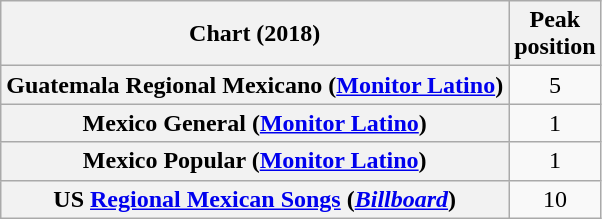<table class="wikitable sortable plainrowheaders" style="text-align:center">
<tr>
<th scope="col">Chart (2018)</th>
<th scope="col">Peak<br> position</th>
</tr>
<tr>
<th scope="row">Guatemala Regional Mexicano (<a href='#'>Monitor Latino</a>)</th>
<td>5</td>
</tr>
<tr>
<th scope="row">Mexico General (<a href='#'>Monitor Latino</a>)</th>
<td>1</td>
</tr>
<tr>
<th scope="row">Mexico Popular (<a href='#'>Monitor Latino</a>)</th>
<td>1</td>
</tr>
<tr>
<th scope="row">US <a href='#'>Regional Mexican Songs</a> (<em><a href='#'>Billboard</a></em>)</th>
<td>10</td>
</tr>
</table>
